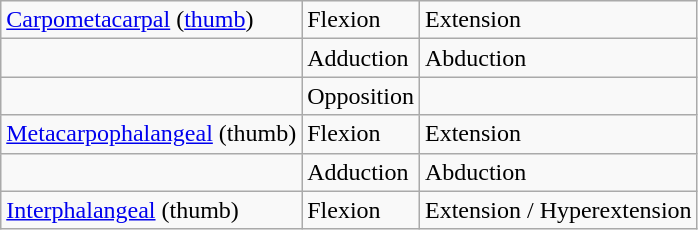<table class="wikitable">
<tr>
<td><a href='#'>Carpometacarpal</a> (<a href='#'>thumb</a>)</td>
<td>Flexion</td>
<td>Extension</td>
</tr>
<tr>
<td></td>
<td>Adduction</td>
<td>Abduction</td>
</tr>
<tr>
<td></td>
<td>Opposition</td>
<td></td>
</tr>
<tr>
<td><a href='#'>Metacarpophalangeal</a> (thumb)</td>
<td>Flexion</td>
<td>Extension</td>
</tr>
<tr>
<td></td>
<td>Adduction</td>
<td>Abduction</td>
</tr>
<tr>
<td><a href='#'>Interphalangeal</a> (thumb)</td>
<td>Flexion</td>
<td>Extension / Hyperextension</td>
</tr>
</table>
